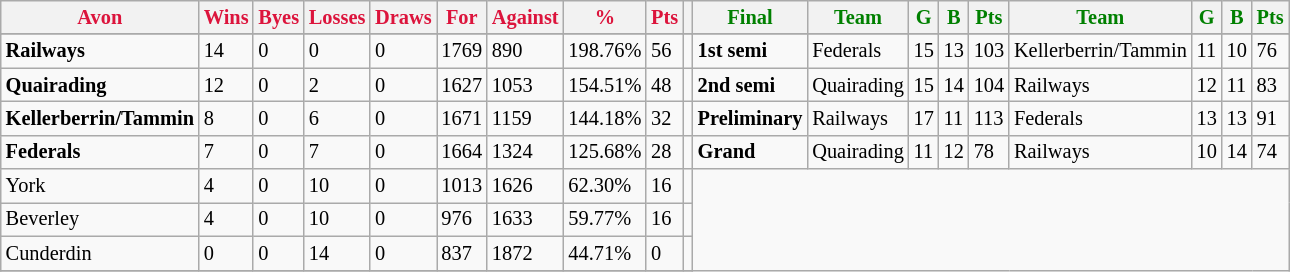<table style="font-size: 85%; text-align: left;" class="wikitable">
<tr>
<th style="color:crimson">Avon</th>
<th style="color:crimson">Wins</th>
<th style="color:crimson">Byes</th>
<th style="color:crimson">Losses</th>
<th style="color:crimson">Draws</th>
<th style="color:crimson">For</th>
<th style="color:crimson">Against</th>
<th style="color:crimson">%</th>
<th style="color:crimson">Pts</th>
<th></th>
<th style="color:green">Final</th>
<th style="color:green">Team</th>
<th style="color:green">G</th>
<th style="color:green">B</th>
<th style="color:green">Pts</th>
<th style="color:green">Team</th>
<th style="color:green">G</th>
<th style="color:green">B</th>
<th style="color:green">Pts</th>
</tr>
<tr>
</tr>
<tr>
</tr>
<tr>
<td><strong>	Railways	</strong></td>
<td>14</td>
<td>0</td>
<td>0</td>
<td>0</td>
<td>1769</td>
<td>890</td>
<td>198.76%</td>
<td>56</td>
<td></td>
<td><strong>1st semi</strong></td>
<td>Federals</td>
<td>15</td>
<td>13</td>
<td>103</td>
<td>Kellerberrin/Tammin</td>
<td>11</td>
<td>10</td>
<td>76</td>
</tr>
<tr>
<td><strong>	Quairading	</strong></td>
<td>12</td>
<td>0</td>
<td>2</td>
<td>0</td>
<td>1627</td>
<td>1053</td>
<td>154.51%</td>
<td>48</td>
<td></td>
<td><strong>2nd semi</strong></td>
<td>Quairading</td>
<td>15</td>
<td>14</td>
<td>104</td>
<td>Railways</td>
<td>12</td>
<td>11</td>
<td>83</td>
</tr>
<tr>
<td><strong>	Kellerberrin/Tammin	</strong></td>
<td>8</td>
<td>0</td>
<td>6</td>
<td>0</td>
<td>1671</td>
<td>1159</td>
<td>144.18%</td>
<td>32</td>
<td></td>
<td><strong>Preliminary</strong></td>
<td>Railways</td>
<td>17</td>
<td>11</td>
<td>113</td>
<td>Federals</td>
<td>13</td>
<td>13</td>
<td>91</td>
</tr>
<tr>
<td><strong>	Federals	</strong></td>
<td>7</td>
<td>0</td>
<td>7</td>
<td>0</td>
<td>1664</td>
<td>1324</td>
<td>125.68%</td>
<td>28</td>
<td></td>
<td><strong>Grand</strong></td>
<td>Quairading</td>
<td>11</td>
<td>12</td>
<td>78</td>
<td>Railways</td>
<td>10</td>
<td>14</td>
<td>74</td>
</tr>
<tr>
<td>York</td>
<td>4</td>
<td>0</td>
<td>10</td>
<td>0</td>
<td>1013</td>
<td>1626</td>
<td>62.30%</td>
<td>16</td>
<td></td>
</tr>
<tr>
<td>Beverley</td>
<td>4</td>
<td>0</td>
<td>10</td>
<td>0</td>
<td>976</td>
<td>1633</td>
<td>59.77%</td>
<td>16</td>
<td></td>
</tr>
<tr>
<td>Cunderdin</td>
<td>0</td>
<td>0</td>
<td>14</td>
<td>0</td>
<td>837</td>
<td>1872</td>
<td>44.71%</td>
<td>0</td>
<td></td>
</tr>
<tr>
</tr>
</table>
